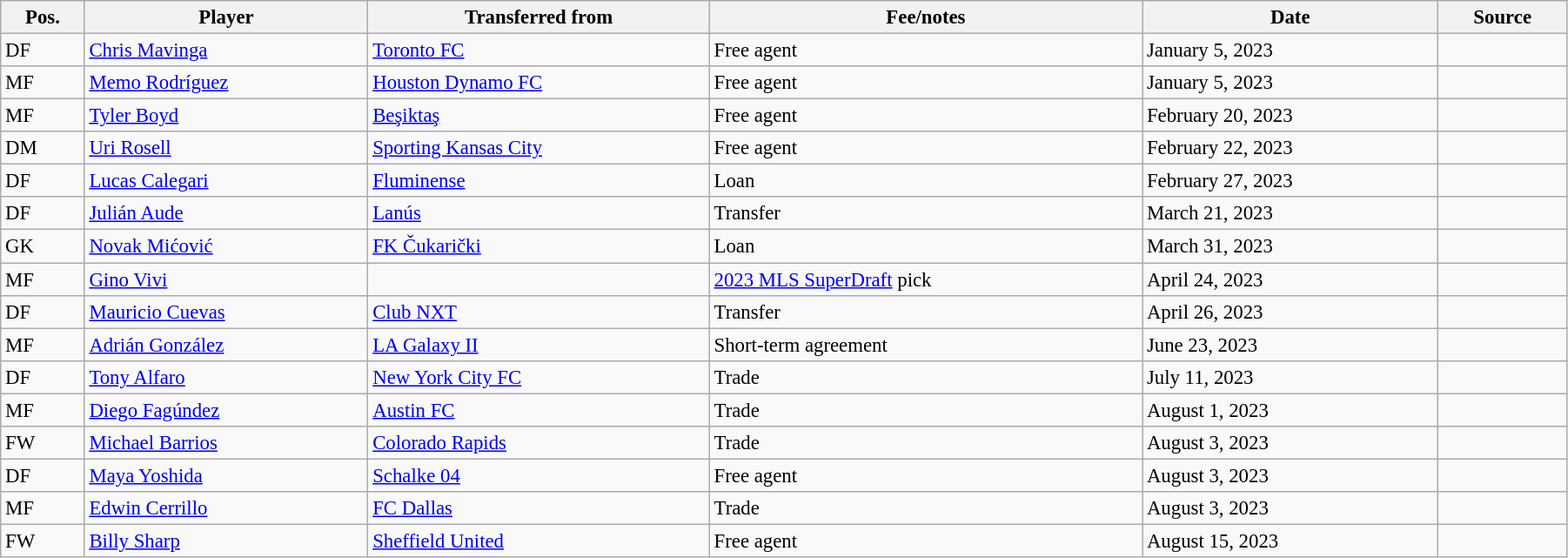<table class="wikitable sortable" style="width:95%; text-align:center; font-size:95%; text-align:left;">
<tr>
<th><strong>Pos.</strong></th>
<th><strong>Player</strong></th>
<th><strong>Transferred from</strong></th>
<th><strong>Fee/notes</strong></th>
<th><strong>Date</strong></th>
<th><strong>Source</strong></th>
</tr>
<tr>
<td>DF</td>
<td> <a href='#'>Chris Mavinga</a></td>
<td> <a href='#'>Toronto FC</a></td>
<td>Free agent</td>
<td>January 5, 2023</td>
<td align=center></td>
</tr>
<tr>
<td>MF</td>
<td> <a href='#'>Memo Rodríguez</a></td>
<td> <a href='#'>Houston Dynamo FC</a></td>
<td>Free agent</td>
<td>January 5, 2023</td>
<td align=center></td>
</tr>
<tr>
<td>MF</td>
<td> <a href='#'>Tyler Boyd</a></td>
<td> <a href='#'>Beşiktaş</a></td>
<td>Free agent</td>
<td>February 20, 2023</td>
<td align=center></td>
</tr>
<tr>
<td>DM</td>
<td> <a href='#'>Uri Rosell</a></td>
<td> <a href='#'>Sporting Kansas City</a></td>
<td>Free agent</td>
<td>February 22, 2023</td>
<td align=center></td>
</tr>
<tr>
<td>DF</td>
<td> <a href='#'>Lucas Calegari</a></td>
<td> <a href='#'>Fluminense</a></td>
<td>Loan</td>
<td>February 27, 2023</td>
<td align=center></td>
</tr>
<tr>
<td>DF</td>
<td> <a href='#'>Julián Aude</a></td>
<td> <a href='#'>Lanús</a></td>
<td>Transfer</td>
<td>March 21, 2023</td>
<td align=center></td>
</tr>
<tr>
<td>GK</td>
<td> <a href='#'>Novak Mićović</a></td>
<td> <a href='#'>FK Čukarički</a></td>
<td>Loan</td>
<td>March 31, 2023</td>
<td align=center></td>
</tr>
<tr>
<td>MF</td>
<td> <a href='#'>Gino Vivi</a></td>
<td></td>
<td><a href='#'>2023 MLS SuperDraft</a> pick</td>
<td>April 24, 2023</td>
<td align=center></td>
</tr>
<tr>
<td>DF</td>
<td> <a href='#'>Mauricio Cuevas</a></td>
<td> <a href='#'>Club NXT</a></td>
<td>Transfer</td>
<td>April 26, 2023</td>
<td align=center></td>
</tr>
<tr>
<td>MF</td>
<td> <a href='#'>Adrián González</a></td>
<td> <a href='#'>LA Galaxy II</a></td>
<td>Short-term agreement</td>
<td>June 23, 2023</td>
<td align=center></td>
</tr>
<tr>
<td>DF</td>
<td> <a href='#'>Tony Alfaro</a></td>
<td> <a href='#'>New York City FC</a></td>
<td>Trade</td>
<td>July 11, 2023</td>
<td align=center></td>
</tr>
<tr>
<td>MF</td>
<td> <a href='#'>Diego Fagúndez</a></td>
<td> <a href='#'>Austin FC</a></td>
<td>Trade</td>
<td>August 1, 2023</td>
<td align=center></td>
</tr>
<tr>
<td>FW</td>
<td> <a href='#'>Michael Barrios</a></td>
<td> <a href='#'>Colorado Rapids</a></td>
<td>Trade</td>
<td>August 3, 2023</td>
<td align=center></td>
</tr>
<tr>
<td>DF</td>
<td> <a href='#'>Maya Yoshida</a></td>
<td> <a href='#'>Schalke 04</a></td>
<td>Free agent</td>
<td>August 3, 2023</td>
<td align=center></td>
</tr>
<tr>
<td>MF</td>
<td> <a href='#'>Edwin Cerrillo</a></td>
<td> <a href='#'>FC Dallas</a></td>
<td>Trade</td>
<td>August 3, 2023</td>
<td align=center></td>
</tr>
<tr>
<td>FW</td>
<td> <a href='#'>Billy Sharp</a></td>
<td> <a href='#'>Sheffield United</a></td>
<td>Free agent</td>
<td>August 15, 2023</td>
<td align=center></td>
</tr>
</table>
